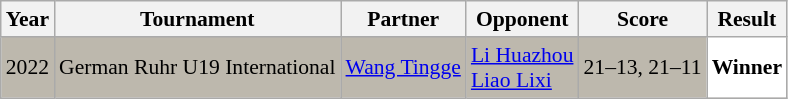<table class="sortable wikitable" style="font-size: 90%;">
<tr>
<th>Year</th>
<th>Tournament</th>
<th>Partner</th>
<th>Opponent</th>
<th>Score</th>
<th>Result</th>
</tr>
<tr style="background:#BDB8AD">
<td align="center">2022</td>
<td align="left">German Ruhr U19 International</td>
<td align="left"> <a href='#'>Wang Tingge</a></td>
<td align="left"> <a href='#'>Li Huazhou</a><br> <a href='#'>Liao Lixi</a></td>
<td align="left">21–13, 21–11</td>
<td style="text-align:left; background:white"> <strong>Winner</strong></td>
</tr>
</table>
